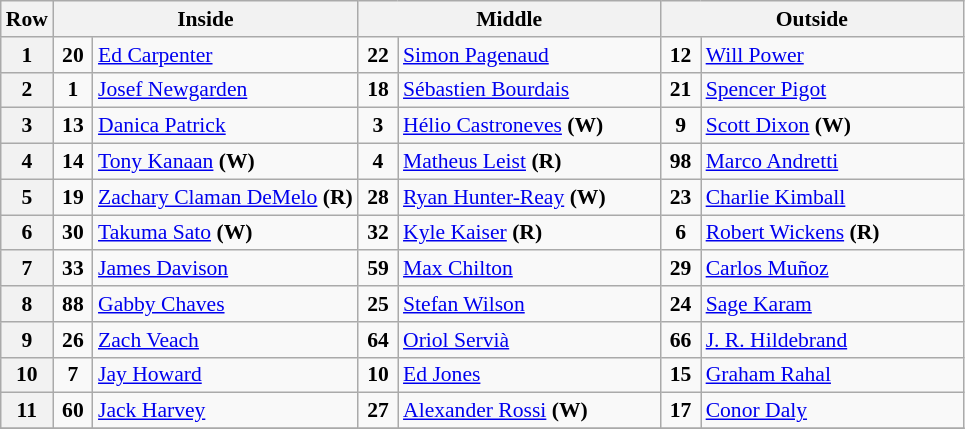<table class="wikitable" style="font-size: 90%;">
<tr>
<th>Row</th>
<th colspan=2 width="195">Inside</th>
<th colspan=2 width="195">Middle</th>
<th colspan=2 width="195">Outside</th>
</tr>
<tr>
<th>1</th>
<td align="center" width="20"><strong>20</strong></td>
<td> <a href='#'>Ed Carpenter</a></td>
<td align="center" width="20"><strong>22</strong></td>
<td> <a href='#'>Simon Pagenaud</a></td>
<td align="center" width="20"><strong>12</strong></td>
<td> <a href='#'>Will Power</a></td>
</tr>
<tr>
<th>2</th>
<td align="center" width="20"><strong>1</strong></td>
<td> <a href='#'>Josef Newgarden</a></td>
<td align="center" width="20"><strong>18</strong></td>
<td> <a href='#'>Sébastien Bourdais</a></td>
<td align="center" width="20"><strong>21</strong></td>
<td> <a href='#'>Spencer Pigot</a></td>
</tr>
<tr>
<th>3</th>
<td align="center" width="20"><strong>13</strong></td>
<td> <a href='#'>Danica Patrick</a></td>
<td align="center" width="20"><strong>3</strong></td>
<td> <a href='#'>Hélio Castroneves</a> <strong>(W)</strong></td>
<td align="center" width="20"><strong>9</strong></td>
<td> <a href='#'>Scott Dixon</a> <strong>(W)</strong></td>
</tr>
<tr>
<th>4</th>
<td align="center" width="20"><strong>14</strong></td>
<td> <a href='#'>Tony Kanaan</a> <strong>(W)</strong></td>
<td align="center" width="20"><strong>4</strong></td>
<td> <a href='#'>Matheus Leist</a> <strong>(R)</strong></td>
<td align="center" width="20"><strong>98</strong></td>
<td> <a href='#'>Marco Andretti</a></td>
</tr>
<tr>
<th>5</th>
<td align="center" width="20"><strong>19</strong></td>
<td> <a href='#'>Zachary Claman DeMelo</a> <strong>(R)</strong></td>
<td align="center" width="20"><strong>28</strong></td>
<td> <a href='#'>Ryan Hunter-Reay</a> <strong>(W)</strong></td>
<td align="center" width="20"><strong>23</strong></td>
<td> <a href='#'>Charlie Kimball</a></td>
</tr>
<tr>
<th>6</th>
<td align="center" width="20"><strong>30</strong></td>
<td> <a href='#'>Takuma Sato</a> <strong>(W)</strong></td>
<td align="center" width="20"><strong>32</strong></td>
<td> <a href='#'>Kyle Kaiser</a> <strong>(R)</strong></td>
<td align="center" width="20"><strong>6</strong></td>
<td> <a href='#'>Robert Wickens</a> <strong>(R)</strong></td>
</tr>
<tr>
<th>7</th>
<td align="center" width="20"><strong>33</strong></td>
<td> <a href='#'>James Davison</a></td>
<td align="center" width="20"><strong>59</strong></td>
<td> <a href='#'>Max Chilton</a></td>
<td align="center" width="20"><strong>29</strong></td>
<td> <a href='#'>Carlos Muñoz</a></td>
</tr>
<tr>
<th>8</th>
<td align="center" width="20"><strong>88</strong></td>
<td> <a href='#'>Gabby Chaves</a></td>
<td align="center" width="20"><strong>25</strong></td>
<td> <a href='#'>Stefan Wilson</a></td>
<td align="center" width="20"><strong>24</strong></td>
<td> <a href='#'>Sage Karam</a></td>
</tr>
<tr>
<th>9</th>
<td align="center" width="20"><strong>26</strong></td>
<td> <a href='#'>Zach Veach</a></td>
<td align="center" width="20"><strong>64</strong></td>
<td> <a href='#'>Oriol Servià</a></td>
<td align="center" width="20"><strong>66</strong></td>
<td> <a href='#'>J. R. Hildebrand</a></td>
</tr>
<tr>
<th>10</th>
<td align="center" width="20"><strong>7</strong></td>
<td> <a href='#'>Jay Howard</a></td>
<td align="center" width="20"><strong>10</strong></td>
<td> <a href='#'>Ed Jones</a></td>
<td align="center" width="20"><strong>15</strong></td>
<td> <a href='#'>Graham Rahal</a></td>
</tr>
<tr>
<th>11</th>
<td align="center" width="20"><strong>60</strong></td>
<td> <a href='#'>Jack Harvey</a></td>
<td align="center" width="20"><strong>27</strong></td>
<td> <a href='#'>Alexander Rossi</a> <strong>(W)</strong></td>
<td align="center" width="20"><strong>17</strong></td>
<td> <a href='#'>Conor Daly</a></td>
</tr>
<tr>
</tr>
</table>
